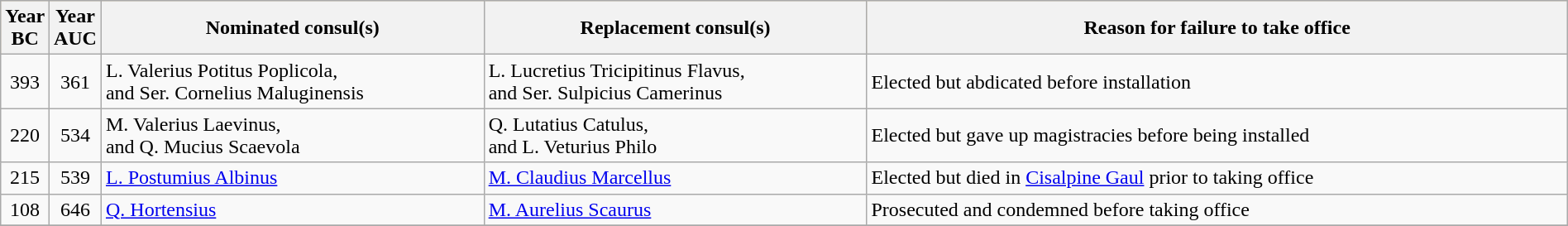<table class="wikitable"  width="100%">
<tr bgcolor="#FFDEAD">
<th width="2%">Year BC</th>
<th width="2%">Year AUC</th>
<th width="25%">Nominated consul(s)</th>
<th width="25%">Replacement consul(s)</th>
<th width="46%">Reason for failure to take office</th>
</tr>
<tr>
<td align=center>393</td>
<td align=center>361</td>
<td>L. Valerius Potitus Poplicola,<br>and Ser. Cornelius Maluginensis</td>
<td>L. Lucretius Tricipitinus Flavus,<br>and Ser. Sulpicius Camerinus</td>
<td>Elected but abdicated before installation</td>
</tr>
<tr>
<td align=center>220</td>
<td align=center>534</td>
<td>M. Valerius Laevinus,<br>and Q. Mucius Scaevola</td>
<td>Q. Lutatius Catulus,<br>and L. Veturius Philo</td>
<td>Elected but gave up magistracies before being installed</td>
</tr>
<tr>
<td align=center>215</td>
<td align=center>539</td>
<td><a href='#'>L. Postumius Albinus</a></td>
<td><a href='#'>M. Claudius Marcellus</a></td>
<td>Elected but died in <a href='#'>Cisalpine Gaul</a> prior to taking office</td>
</tr>
<tr>
<td align=center>108</td>
<td align=center>646</td>
<td><a href='#'>Q. Hortensius</a></td>
<td><a href='#'>M. Aurelius Scaurus</a></td>
<td>Prosecuted and condemned before taking office</td>
</tr>
<tr>
</tr>
</table>
